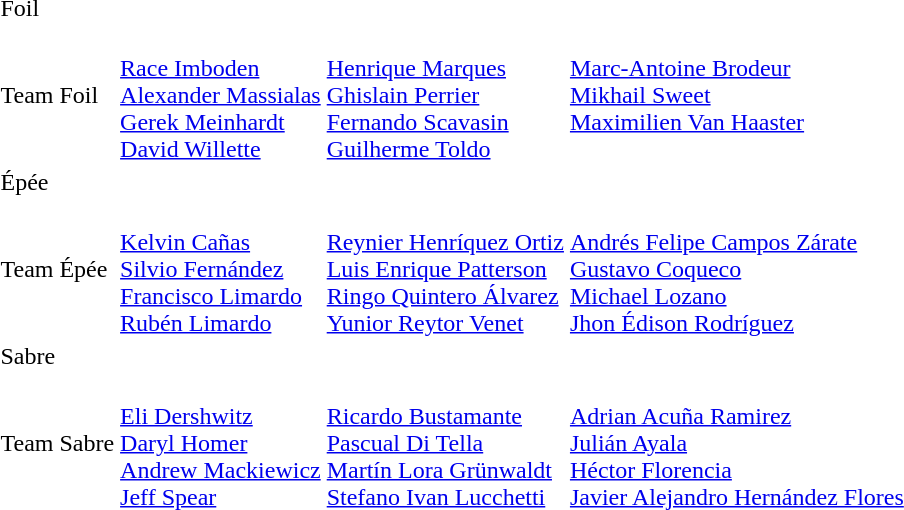<table>
<tr>
<td>Foil</td>
<td></td>
<td></td>
<td><br></td>
</tr>
<tr>
<td>Team Foil</td>
<td><br><a href='#'>Race Imboden</a><br><a href='#'>Alexander Massialas</a><br><a href='#'>Gerek Meinhardt</a><br><a href='#'>David Willette</a></td>
<td><br><a href='#'>Henrique Marques</a><br><a href='#'>Ghislain Perrier</a><br><a href='#'>Fernando Scavasin</a><br><a href='#'>Guilherme Toldo</a></td>
<td valign=top><br><a href='#'>Marc-Antoine Brodeur</a><br><a href='#'>Mikhail Sweet</a><br><a href='#'>Maximilien Van Haaster</a></td>
</tr>
<tr>
<td>Épée</td>
<td></td>
<td></td>
<td><br></td>
</tr>
<tr>
<td>Team Épée</td>
<td><br><a href='#'>Kelvin Cañas</a><br><a href='#'>Silvio Fernández</a><br><a href='#'>Francisco Limardo</a><br><a href='#'>Rubén Limardo</a></td>
<td><br><a href='#'>Reynier Henríquez Ortiz</a><br><a href='#'>Luis Enrique Patterson</a><br><a href='#'>Ringo Quintero Álvarez</a><br><a href='#'>Yunior Reytor Venet</a></td>
<td><br><a href='#'>Andrés Felipe Campos Zárate</a><br><a href='#'>Gustavo Coqueco</a><br><a href='#'>Michael Lozano</a><br><a href='#'>Jhon Édison Rodríguez</a></td>
</tr>
<tr>
<td>Sabre</td>
<td></td>
<td></td>
<td><br></td>
</tr>
<tr>
<td>Team Sabre</td>
<td><br><a href='#'>Eli Dershwitz</a><br><a href='#'>Daryl Homer</a><br><a href='#'>Andrew Mackiewicz</a><br><a href='#'>Jeff Spear</a></td>
<td><br><a href='#'>Ricardo Bustamante</a><br><a href='#'>Pascual Di Tella</a><br><a href='#'>Martín Lora Grünwaldt</a><br><a href='#'>Stefano Ivan Lucchetti</a></td>
<td><br><a href='#'>Adrian Acuña Ramirez</a><br><a href='#'>Julián Ayala</a><br><a href='#'>Héctor Florencia</a><br><a href='#'>Javier Alejandro Hernández Flores</a></td>
</tr>
</table>
